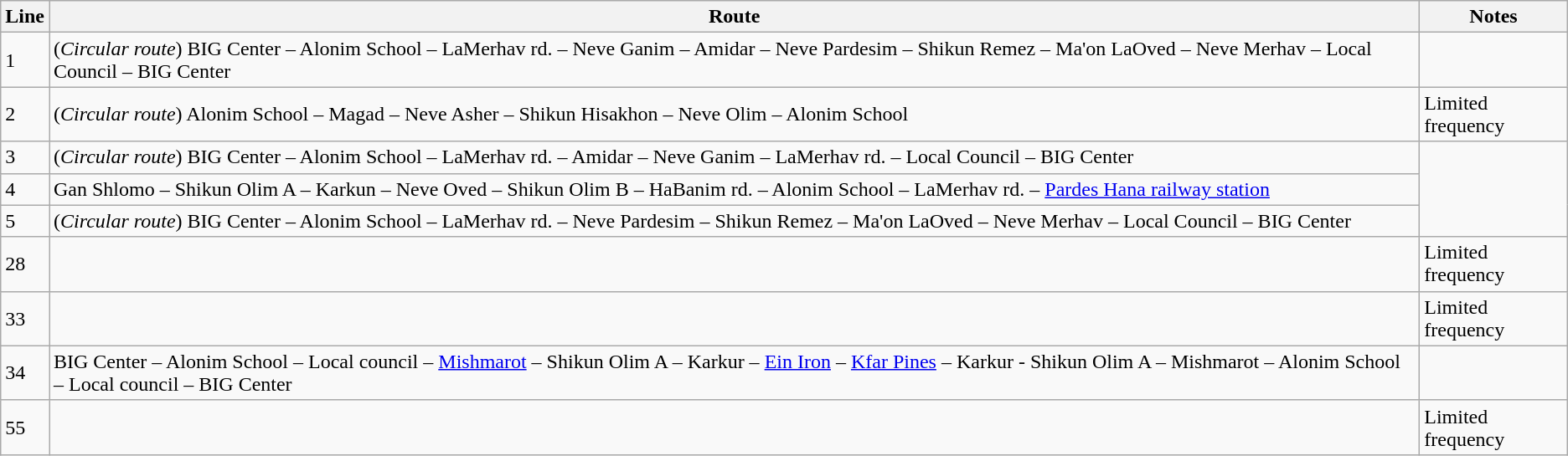<table class="wikitable">
<tr>
<th>Line</th>
<th>Route</th>
<th>Notes</th>
</tr>
<tr>
<td>1</td>
<td>(<em>Circular route</em>) BIG Center – Alonim School – LaMerhav rd. – Neve Ganim – Amidar – Neve Pardesim – Shikun Remez – Ma'on LaOved – Neve Merhav – Local Council – BIG Center</td>
</tr>
<tr>
<td>2</td>
<td>(<em>Circular route</em>) Alonim School – Magad – Neve Asher – Shikun Hisakhon – Neve Olim – Alonim School</td>
<td>Limited frequency</td>
</tr>
<tr>
<td>3</td>
<td>(<em>Circular route</em>) BIG Center – Alonim School – LaMerhav rd. – Amidar – Neve Ganim – LaMerhav rd. – Local Council – BIG Center</td>
</tr>
<tr>
<td>4</td>
<td>Gan Shlomo – Shikun Olim A – Karkun – Neve Oved – Shikun Olim B – HaBanim rd. – Alonim School – LaMerhav rd. – <a href='#'>Pardes Hana railway station</a></td>
</tr>
<tr>
<td>5</td>
<td>(<em>Circular route</em>) BIG Center – Alonim School – LaMerhav rd. – Neve Pardesim – Shikun Remez – Ma'on LaOved – Neve Merhav – Local Council – BIG Center</td>
</tr>
<tr>
<td>28</td>
<td></td>
<td>Limited frequency</td>
</tr>
<tr>
<td>33</td>
<td></td>
<td>Limited frequency</td>
</tr>
<tr>
<td>34</td>
<td>BIG Center – Alonim School – Local council – <a href='#'>Mishmarot</a> – Shikun Olim A – Karkur – <a href='#'>Ein Iron</a> – <a href='#'>Kfar Pines</a> – Karkur - Shikun Olim A – Mishmarot – Alonim School – Local council – BIG Center</td>
</tr>
<tr>
<td>55</td>
<td></td>
<td>Limited frequency</td>
</tr>
</table>
